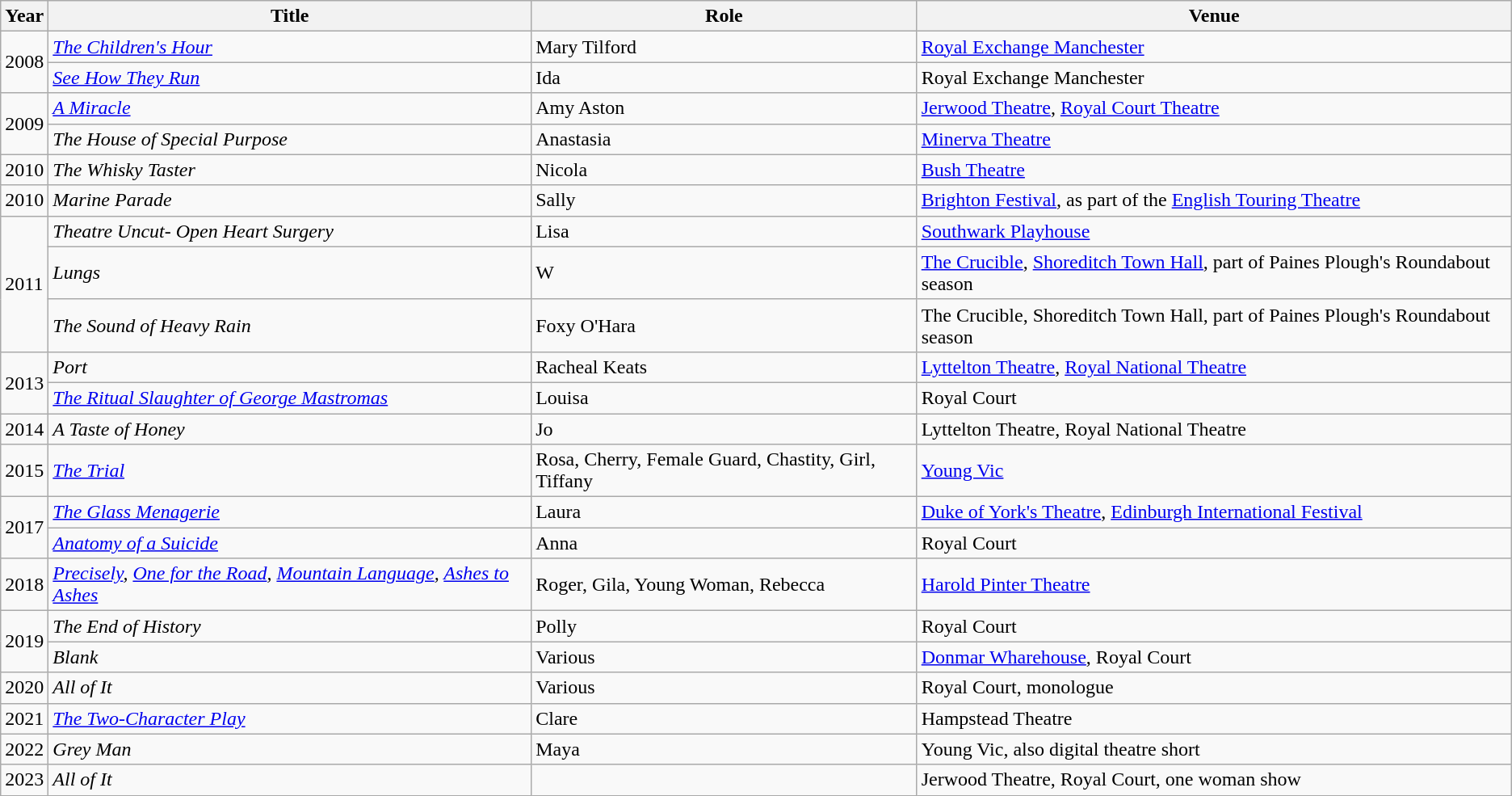<table class="wikitable sortable">
<tr>
<th>Year</th>
<th>Title</th>
<th>Role</th>
<th>Venue</th>
</tr>
<tr>
<td rowspan="2">2008</td>
<td><a href='#'><em>The Children's Hour</em></a></td>
<td>Mary Tilford</td>
<td><a href='#'>Royal Exchange Manchester</a></td>
</tr>
<tr>
<td><a href='#'><em>See How They Run</em></a></td>
<td>Ida</td>
<td>Royal Exchange Manchester</td>
</tr>
<tr>
<td rowspan="2">2009</td>
<td><em><a href='#'>A Miracle</a></em></td>
<td>Amy Aston</td>
<td><a href='#'>Jerwood Theatre</a>, <a href='#'>Royal Court Theatre</a></td>
</tr>
<tr>
<td><em>The House of Special Purpose</em></td>
<td>Anastasia</td>
<td><a href='#'>Minerva Theatre</a></td>
</tr>
<tr>
<td>2010</td>
<td><em>The Whisky Taster</em></td>
<td>Nicola</td>
<td><a href='#'>Bush Theatre</a></td>
</tr>
<tr>
<td>2010</td>
<td><em>Marine Parade</em></td>
<td>Sally</td>
<td><a href='#'>Brighton Festival</a>, as part of the <a href='#'>English Touring Theatre</a></td>
</tr>
<tr>
<td rowspan="3">2011</td>
<td><em>Theatre Uncut- Open Heart Surgery</em></td>
<td>Lisa</td>
<td><a href='#'>Southwark Playhouse</a></td>
</tr>
<tr>
<td><em>Lungs</em></td>
<td>W</td>
<td><a href='#'>The Crucible</a>, <a href='#'>Shoreditch Town Hall</a>, part of Paines Plough's Roundabout season</td>
</tr>
<tr>
<td><em>The Sound of Heavy Rain</em></td>
<td>Foxy O'Hara</td>
<td>The Crucible, Shoreditch Town Hall, part of Paines Plough's Roundabout season</td>
</tr>
<tr>
<td rowspan="2">2013</td>
<td><em>Port</em></td>
<td>Racheal Keats</td>
<td><a href='#'>Lyttelton Theatre</a>, <a href='#'>Royal National Theatre</a></td>
</tr>
<tr>
<td><a href='#'><em>The Ritual Slaughter of George Mastromas</em></a></td>
<td>Louisa</td>
<td>Royal Court</td>
</tr>
<tr>
<td>2014</td>
<td><em>A Taste of Honey</em></td>
<td>Jo</td>
<td>Lyttelton Theatre, Royal National Theatre</td>
</tr>
<tr>
<td>2015</td>
<td><em><a href='#'>The Trial</a></em></td>
<td>Rosa, Cherry, Female Guard, Chastity, Girl, Tiffany</td>
<td><a href='#'>Young Vic</a></td>
</tr>
<tr>
<td rowspan="2">2017</td>
<td><em><a href='#'>The Glass Menagerie</a></em></td>
<td>Laura</td>
<td><a href='#'>Duke of York's Theatre</a>, <a href='#'>Edinburgh International Festival</a></td>
</tr>
<tr>
<td><em><a href='#'>Anatomy of a Suicide</a></em></td>
<td>Anna</td>
<td>Royal Court</td>
</tr>
<tr>
<td>2018</td>
<td><em><a href='#'>Precisely</a>, <a href='#'>One for the Road</a>, <a href='#'>Mountain Language</a>, <a href='#'>Ashes to Ashes</a></em></td>
<td>Roger, Gila, Young Woman, Rebecca</td>
<td><a href='#'>Harold Pinter Theatre</a></td>
</tr>
<tr>
<td rowspan="2">2019</td>
<td><em>The End of History</em></td>
<td>Polly</td>
<td>Royal Court</td>
</tr>
<tr>
<td><em>Blank</em></td>
<td>Various</td>
<td><a href='#'>Donmar Wharehouse</a>, Royal Court</td>
</tr>
<tr>
<td>2020</td>
<td><em>All of It</em></td>
<td>Various</td>
<td>Royal Court, monologue</td>
</tr>
<tr>
<td>2021</td>
<td><em><a href='#'>The Two-Character Play</a></em></td>
<td>Clare</td>
<td>Hampstead Theatre</td>
</tr>
<tr>
<td>2022</td>
<td><em>Grey Man</em></td>
<td>Maya</td>
<td>Young Vic, also digital theatre short</td>
</tr>
<tr>
<td>2023</td>
<td><em>All of It</em></td>
<td></td>
<td>Jerwood Theatre, Royal Court, one woman show</td>
</tr>
</table>
